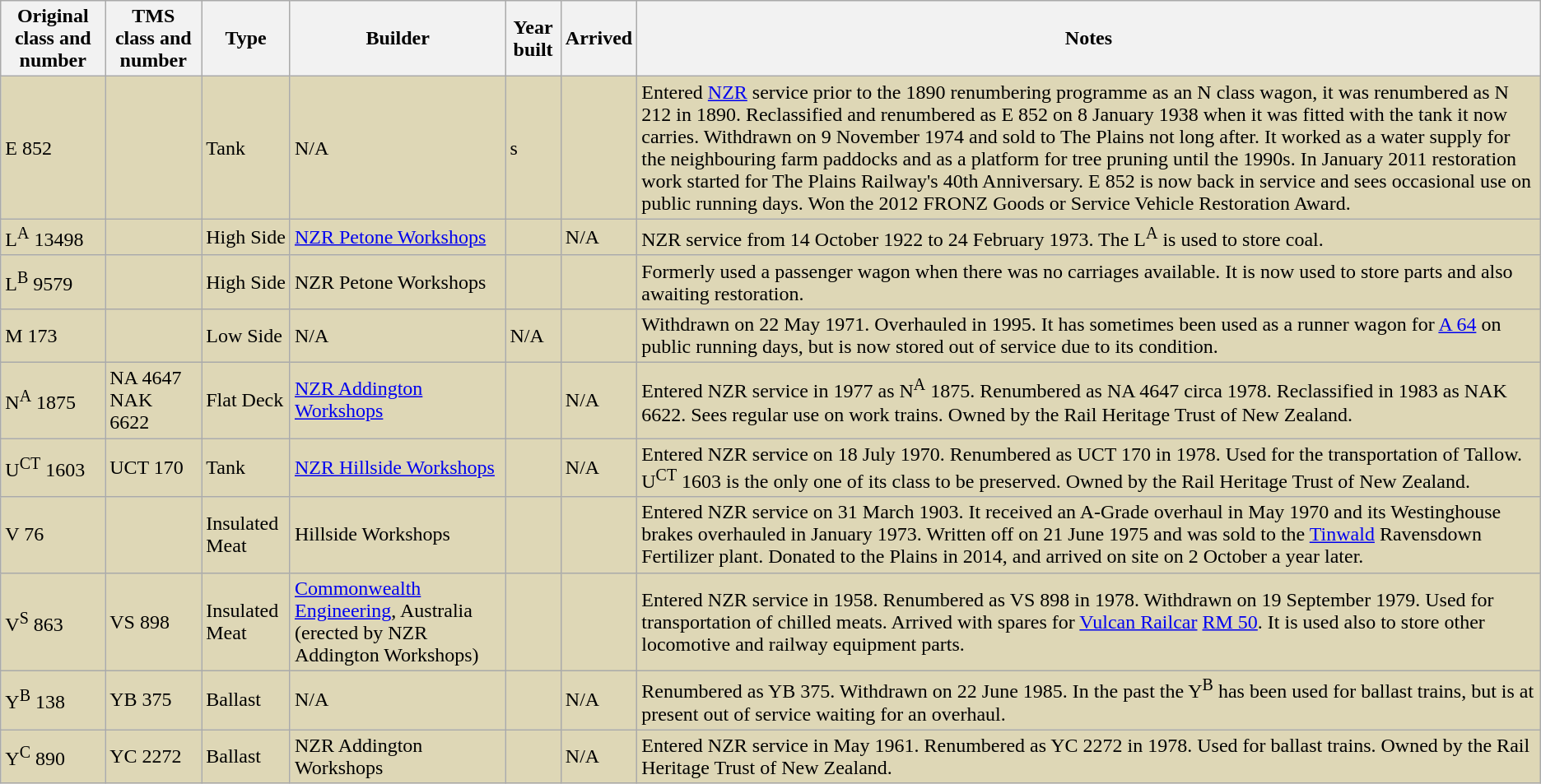<table class="sortable wikitable" border="1">
<tr>
<th>Original class and number</th>
<th>TMS class and number</th>
<th>Type</th>
<th>Builder</th>
<th>Year built</th>
<th>Arrived</th>
<th>Notes</th>
</tr>
<tr style="background:#DED7B6;">
<td>E 852</td>
<td></td>
<td>Tank</td>
<td>N/A</td>
<td>s</td>
<td></td>
<td>Entered <a href='#'>NZR</a> service prior to the 1890 renumbering programme as an N class wagon, it was renumbered as N 212 in 1890. Reclassified and renumbered as E 852 on 8 January 1938 when it was fitted with the tank it now carries. Withdrawn on 9 November 1974 and sold to The Plains not long after. It worked as a water supply for the neighbouring farm paddocks and as a platform for tree pruning until the 1990s. In January 2011 restoration work started for The Plains Railway's 40th Anniversary. E 852 is now back in service and sees occasional use on public running days. Won the 2012 FRONZ Goods or Service Vehicle Restoration Award.</td>
</tr>
<tr style="background:#DED7B6;">
<td>L<sup>A</sup> 13498</td>
<td></td>
<td>High Side</td>
<td><a href='#'>NZR Petone Workshops</a></td>
<td></td>
<td>N/A</td>
<td>NZR service from 14 October 1922 to 24 February 1973. The L<sup>A</sup> is used to store coal.</td>
</tr>
<tr style="background:#DED7B6;">
<td>L<sup>B</sup> 9579</td>
<td></td>
<td>High Side</td>
<td>NZR Petone Workshops</td>
<td></td>
<td></td>
<td>Formerly used a passenger wagon when there was no carriages available. It is now used to store parts and also awaiting restoration.</td>
</tr>
<tr style="background:#DED7B6;">
<td>M 173</td>
<td></td>
<td>Low Side</td>
<td>N/A</td>
<td>N/A</td>
<td></td>
<td>Withdrawn on 22 May 1971. Overhauled in 1995. It has sometimes been used as a runner wagon for <a href='#'>A 64</a> on public running days, but is now stored out of service due to its condition.</td>
</tr>
<tr style="background:#DED7B6;">
<td>N<sup>A</sup> 1875</td>
<td>NA 4647<br>NAK 6622</td>
<td>Flat Deck</td>
<td><a href='#'>NZR Addington Workshops</a></td>
<td></td>
<td>N/A</td>
<td>Entered NZR service in 1977 as N<sup>A</sup> 1875. Renumbered as NA 4647 circa 1978. Reclassified in 1983 as NAK 6622. Sees regular use on work trains. Owned by the Rail Heritage Trust of New Zealand.</td>
</tr>
<tr style="background:#DED7B6;">
<td>U<sup>CT</sup> 1603</td>
<td>UCT 170</td>
<td>Tank</td>
<td><a href='#'>NZR Hillside Workshops</a></td>
<td></td>
<td>N/A</td>
<td>Entered NZR service on 18 July 1970. Renumbered as UCT 170 in 1978. Used for the transportation of Tallow. U<sup>CT</sup> 1603 is the only one of its class to be preserved. Owned by the Rail Heritage Trust of New Zealand.</td>
</tr>
<tr style="background:#DED7B6;">
<td>V 76</td>
<td></td>
<td>Insulated Meat</td>
<td>Hillside Workshops</td>
<td></td>
<td></td>
<td>Entered NZR service on 31 March 1903. It received an A-Grade overhaul in May 1970 and its Westinghouse brakes overhauled in January 1973. Written off on 21 June 1975 and was sold to the <a href='#'>Tinwald</a> Ravensdown Fertilizer plant. Donated to the Plains in 2014, and arrived on site on 2 October a year later.</td>
</tr>
<tr style="background:#DED7B6;">
<td>V<sup>S</sup> 863</td>
<td>VS 898</td>
<td>Insulated Meat</td>
<td><a href='#'>Commonwealth Engineering</a>, Australia (erected by NZR Addington Workshops)</td>
<td></td>
<td></td>
<td>Entered NZR service in 1958. Renumbered as VS 898 in 1978. Withdrawn on 19 September 1979. Used for transportation of chilled meats. Arrived with spares for <a href='#'>Vulcan Railcar</a> <a href='#'>RM 50</a>. It is used also to store other locomotive and railway equipment parts.</td>
</tr>
<tr style="background:#DED7B6;">
<td>Y<sup>B</sup> 138</td>
<td>YB 375</td>
<td>Ballast</td>
<td>N/A</td>
<td></td>
<td>N/A</td>
<td>Renumbered as YB 375. Withdrawn on 22 June 1985. In the past the Y<sup>B</sup> has been used for ballast trains, but is at present out of service waiting for an overhaul.</td>
</tr>
<tr style="background:#DED7B6;">
<td>Y<sup>C</sup> 890</td>
<td>YC 2272</td>
<td>Ballast</td>
<td>NZR Addington Workshops</td>
<td></td>
<td>N/A</td>
<td>Entered NZR service in May 1961. Renumbered as YC 2272 in 1978. Used for ballast trains.  Owned by the Rail Heritage Trust of New Zealand.</td>
</tr>
</table>
